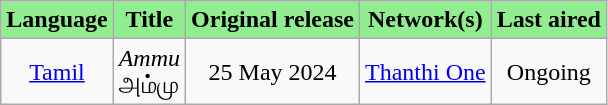<table class="wikitable" style="text-align:center;">
<tr>
<th style="background:LightGreen;">Language</th>
<th style="background:LightGreen;">Title</th>
<th style="background:LightGreen;">Original release</th>
<th style="background:LightGreen;">Network(s)</th>
<th style="background:LightGreen;">Last aired</th>
</tr>
<tr>
<td><a href='#'>Tamil</a></td>
<td><em>Ammu</em> <br> அம்மு</td>
<td>25 May 2024</td>
<td><a href='#'>Thanthi One</a></td>
<td>Ongoing</td>
</tr>
</table>
